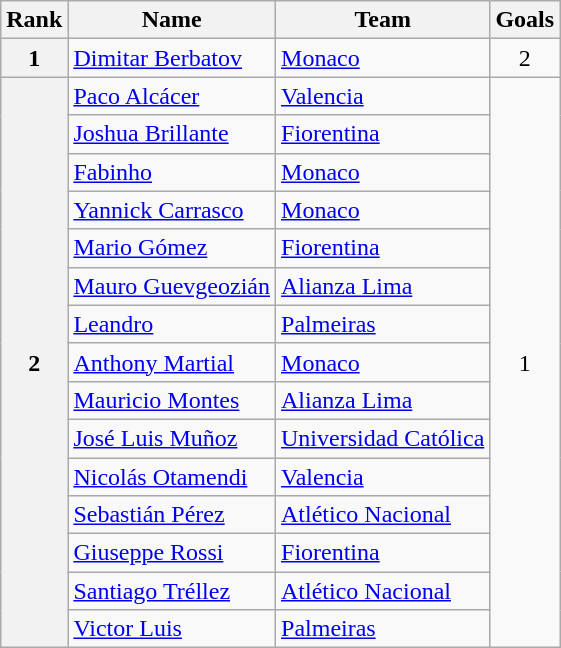<table class="wikitable" style="text-align: center;">
<tr>
<th>Rank</th>
<th>Name</th>
<th>Team</th>
<th>Goals</th>
</tr>
<tr>
<th>1</th>
<td align="left"> <a href='#'>Dimitar Berbatov</a></td>
<td align="left"> <a href='#'>Monaco</a></td>
<td>2</td>
</tr>
<tr>
<th rowspan="15">2</th>
<td align="left"> <a href='#'>Paco Alcácer</a></td>
<td align="left"> <a href='#'>Valencia</a></td>
<td rowspan="15">1</td>
</tr>
<tr>
<td align="left"> <a href='#'>Joshua Brillante</a></td>
<td align="left"> <a href='#'>Fiorentina</a></td>
</tr>
<tr>
<td align="left"> <a href='#'>Fabinho</a></td>
<td align="left"> <a href='#'>Monaco</a></td>
</tr>
<tr>
<td align="left"> <a href='#'>Yannick Carrasco</a></td>
<td align="left"> <a href='#'>Monaco</a></td>
</tr>
<tr>
<td align="left"> <a href='#'>Mario Gómez</a></td>
<td align="left"> <a href='#'>Fiorentina</a></td>
</tr>
<tr>
<td align="left"> <a href='#'>Mauro Guevgeozián</a></td>
<td align="left"> <a href='#'>Alianza Lima</a></td>
</tr>
<tr>
<td align="left"> <a href='#'>Leandro</a></td>
<td align="left"> <a href='#'>Palmeiras</a></td>
</tr>
<tr>
<td align="left"> <a href='#'>Anthony Martial</a></td>
<td align="left"> <a href='#'>Monaco</a></td>
</tr>
<tr>
<td align="left"> <a href='#'>Mauricio Montes</a></td>
<td align="left"> <a href='#'>Alianza Lima</a></td>
</tr>
<tr>
<td align="left"> <a href='#'>José Luis Muñoz</a></td>
<td align="left"> <a href='#'>Universidad Católica</a></td>
</tr>
<tr>
<td align="left"> <a href='#'>Nicolás Otamendi</a></td>
<td align="left"> <a href='#'>Valencia</a></td>
</tr>
<tr>
<td align="left"> <a href='#'>Sebastián Pérez</a></td>
<td align="left"> <a href='#'>Atlético Nacional</a></td>
</tr>
<tr>
<td align="left"> <a href='#'>Giuseppe Rossi</a></td>
<td align="left"> <a href='#'>Fiorentina</a></td>
</tr>
<tr>
<td align="left"> <a href='#'>Santiago Tréllez</a></td>
<td align="left"> <a href='#'>Atlético Nacional</a></td>
</tr>
<tr>
<td align="left"> <a href='#'>Victor Luis</a></td>
<td align="left"> <a href='#'>Palmeiras</a></td>
</tr>
</table>
